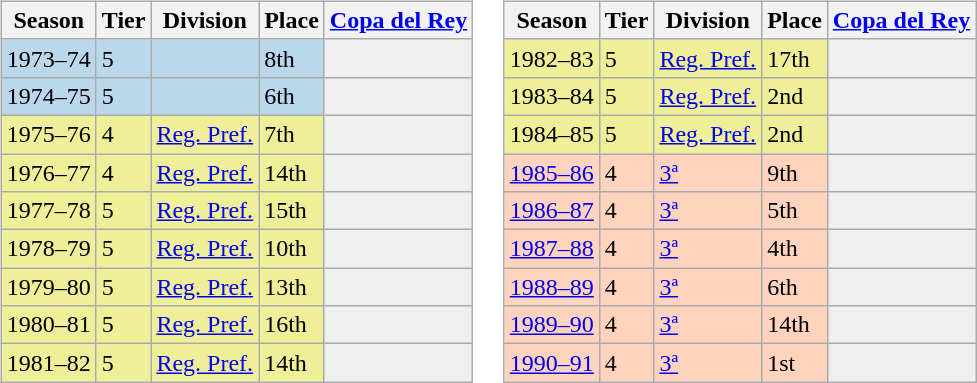<table>
<tr>
<td valign="top" width=0%><br><table class="wikitable">
<tr style="background:#f0f6fa;">
<th>Season</th>
<th>Tier</th>
<th>Division</th>
<th>Place</th>
<th><a href='#'>Copa del Rey</a></th>
</tr>
<tr>
<td style="background:#BBD7EC;">1973–74</td>
<td style="background:#BBD7EC;">5</td>
<td style="background:#BBD7EC;"></td>
<td style="background:#BBD7EC;">8th</td>
<th style="background:#efefef;"></th>
</tr>
<tr>
<td style="background:#BBD7EC;">1974–75</td>
<td style="background:#BBD7EC;">5</td>
<td style="background:#BBD7EC;"></td>
<td style="background:#BBD7EC;">6th</td>
<th style="background:#efefef;"></th>
</tr>
<tr>
<td style="background:#EFEF99;">1975–76</td>
<td style="background:#EFEF99;">4</td>
<td style="background:#EFEF99;"><a href='#'>Reg. Pref.</a></td>
<td style="background:#EFEF99;">7th</td>
<th style="background:#efefef;"></th>
</tr>
<tr>
<td style="background:#EFEF99;">1976–77</td>
<td style="background:#EFEF99;">4</td>
<td style="background:#EFEF99;"><a href='#'>Reg. Pref.</a></td>
<td style="background:#EFEF99;">14th</td>
<th style="background:#efefef;"></th>
</tr>
<tr>
<td style="background:#EFEF99;">1977–78</td>
<td style="background:#EFEF99;">5</td>
<td style="background:#EFEF99;"><a href='#'>Reg. Pref.</a></td>
<td style="background:#EFEF99;">15th</td>
<th style="background:#efefef;"></th>
</tr>
<tr>
<td style="background:#EFEF99;">1978–79</td>
<td style="background:#EFEF99;">5</td>
<td style="background:#EFEF99;"><a href='#'>Reg. Pref.</a></td>
<td style="background:#EFEF99;">10th</td>
<th style="background:#efefef;"></th>
</tr>
<tr>
<td style="background:#EFEF99;">1979–80</td>
<td style="background:#EFEF99;">5</td>
<td style="background:#EFEF99;"><a href='#'>Reg. Pref.</a></td>
<td style="background:#EFEF99;">13th</td>
<th style="background:#efefef;"></th>
</tr>
<tr>
<td style="background:#EFEF99;">1980–81</td>
<td style="background:#EFEF99;">5</td>
<td style="background:#EFEF99;"><a href='#'>Reg. Pref.</a></td>
<td style="background:#EFEF99;">16th</td>
<th style="background:#efefef;"></th>
</tr>
<tr>
<td style="background:#EFEF99;">1981–82</td>
<td style="background:#EFEF99;">5</td>
<td style="background:#EFEF99;"><a href='#'>Reg. Pref.</a></td>
<td style="background:#EFEF99;">14th</td>
<th style="background:#efefef;"></th>
</tr>
</table>
</td>
<td valign="top" width=0%><br><table class="wikitable">
<tr style="background:#f0f6fa;">
<th>Season</th>
<th>Tier</th>
<th>Division</th>
<th>Place</th>
<th><a href='#'>Copa del Rey</a></th>
</tr>
<tr>
<td style="background:#EFEF99;">1982–83</td>
<td style="background:#EFEF99;">5</td>
<td style="background:#EFEF99;"><a href='#'>Reg. Pref.</a></td>
<td style="background:#EFEF99;">17th</td>
<th style="background:#efefef;"></th>
</tr>
<tr>
<td style="background:#EFEF99;">1983–84</td>
<td style="background:#EFEF99;">5</td>
<td style="background:#EFEF99;"><a href='#'>Reg. Pref.</a></td>
<td style="background:#EFEF99;">2nd</td>
<th style="background:#efefef;"></th>
</tr>
<tr>
<td style="background:#EFEF99;">1984–85</td>
<td style="background:#EFEF99;">5</td>
<td style="background:#EFEF99;"><a href='#'>Reg. Pref.</a></td>
<td style="background:#EFEF99;">2nd</td>
<th style="background:#efefef;"></th>
</tr>
<tr>
<td style="background:#FFD3BD;"><a href='#'>1985–86</a></td>
<td style="background:#FFD3BD;">4</td>
<td style="background:#FFD3BD;"><a href='#'>3ª</a></td>
<td style="background:#FFD3BD;">9th</td>
<th style="background:#efefef;"></th>
</tr>
<tr>
<td style="background:#FFD3BD;"><a href='#'>1986–87</a></td>
<td style="background:#FFD3BD;">4</td>
<td style="background:#FFD3BD;"><a href='#'>3ª</a></td>
<td style="background:#FFD3BD;">5th</td>
<th style="background:#efefef;"></th>
</tr>
<tr>
<td style="background:#FFD3BD;"><a href='#'>1987–88</a></td>
<td style="background:#FFD3BD;">4</td>
<td style="background:#FFD3BD;"><a href='#'>3ª</a></td>
<td style="background:#FFD3BD;">4th</td>
<th style="background:#efefef;"></th>
</tr>
<tr>
<td style="background:#FFD3BD;"><a href='#'>1988–89</a></td>
<td style="background:#FFD3BD;">4</td>
<td style="background:#FFD3BD;"><a href='#'>3ª</a></td>
<td style="background:#FFD3BD;">6th</td>
<th style="background:#efefef;"></th>
</tr>
<tr>
<td style="background:#FFD3BD;"><a href='#'>1989–90</a></td>
<td style="background:#FFD3BD;">4</td>
<td style="background:#FFD3BD;"><a href='#'>3ª</a></td>
<td style="background:#FFD3BD;">14th</td>
<th style="background:#efefef;"></th>
</tr>
<tr>
<td style="background:#FFD3BD;"><a href='#'>1990–91</a></td>
<td style="background:#FFD3BD;">4</td>
<td style="background:#FFD3BD;"><a href='#'>3ª</a></td>
<td style="background:#FFD3BD;">1st</td>
<th style="background:#efefef;"></th>
</tr>
</table>
</td>
</tr>
</table>
